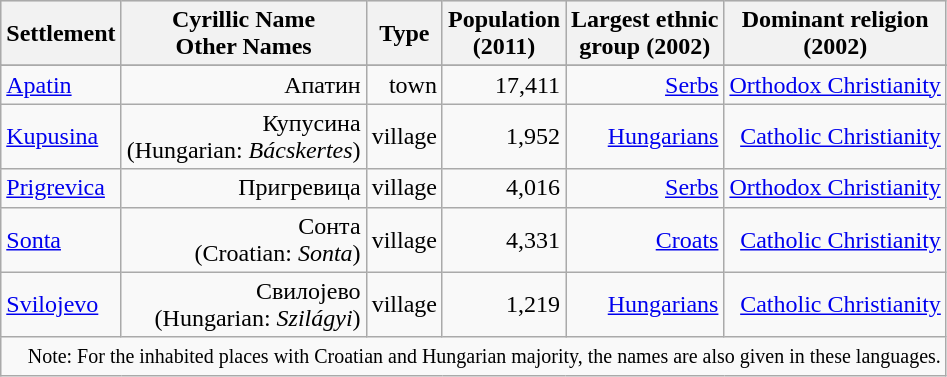<table class="wikitable" style="text-align: right;">
<tr bgcolor="#e0e0e0">
<th rowspan="1">Settlement</th>
<th colspan="1">Cyrillic Name<br>Other Names</th>
<th colspan="1">Type</th>
<th colspan="1">Population<br>(2011)</th>
<th colspan="1">Largest ethnic<br>group (2002)</th>
<th colspan="1">Dominant religion<br>(2002)</th>
</tr>
<tr bgcolor="#e0e0e0">
</tr>
<tr>
<td align="left"><a href='#'>Apatin</a></td>
<td>Апатин</td>
<td>town</td>
<td>17,411</td>
<td><a href='#'>Serbs</a></td>
<td><a href='#'>Orthodox Christianity</a></td>
</tr>
<tr>
<td align="left"><a href='#'>Kupusina</a></td>
<td>Купусина<br>(Hungarian: <em>Bácskertes</em>)</td>
<td>village</td>
<td>1,952</td>
<td><a href='#'>Hungarians</a></td>
<td><a href='#'>Catholic Christianity</a></td>
</tr>
<tr>
<td align="left"><a href='#'>Prigrevica</a></td>
<td>Пригревица</td>
<td>village</td>
<td>4,016</td>
<td><a href='#'>Serbs</a></td>
<td><a href='#'>Orthodox Christianity</a></td>
</tr>
<tr>
<td align="left"><a href='#'>Sonta</a></td>
<td>Сонта<br>(Croatian: <em>Sonta</em>)</td>
<td>village</td>
<td>4,331</td>
<td><a href='#'>Croats</a></td>
<td><a href='#'>Catholic Christianity</a></td>
</tr>
<tr>
<td align="left"><a href='#'>Svilojevo</a></td>
<td>Свилојево<br>(Hungarian: <em>Szilágyi</em>)</td>
<td>village</td>
<td>1,219</td>
<td><a href='#'>Hungarians</a></td>
<td><a href='#'>Catholic Christianity</a></td>
</tr>
<tr>
<td colspan="19"><small>Note: For the inhabited places with Croatian and Hungarian majority, the names are also given in these languages.</small></td>
</tr>
</table>
